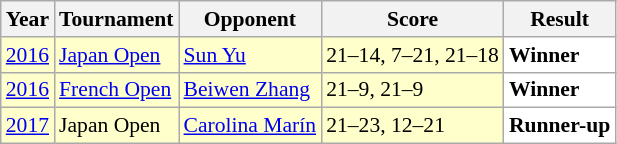<table class="sortable wikitable" style="font-size: 90%;">
<tr>
<th>Year</th>
<th>Tournament</th>
<th>Opponent</th>
<th>Score</th>
<th>Result</th>
</tr>
<tr style="background:#FFFFCC">
<td align="center"><a href='#'>2016</a></td>
<td align="left"><a href='#'>Japan Open</a></td>
<td align="left"> <a href='#'>Sun Yu</a></td>
<td align="left">21–14, 7–21, 21–18</td>
<td style="text-align:left; background:white"> <strong>Winner</strong></td>
</tr>
<tr style="background:#FFFFCC">
<td align="center"><a href='#'>2016</a></td>
<td align="left"><a href='#'>French Open</a></td>
<td align="left"> <a href='#'>Beiwen Zhang</a></td>
<td align="left">21–9, 21–9</td>
<td style="text-align:left; background:white"> <strong>Winner</strong></td>
</tr>
<tr style="background:#FFFFCC">
<td align="center"><a href='#'>2017</a></td>
<td align="left">Japan Open</td>
<td align="left"> <a href='#'>Carolina Marín</a></td>
<td align="left">21–23, 12–21</td>
<td style="text-align:left; background:white"> <strong>Runner-up</strong></td>
</tr>
</table>
